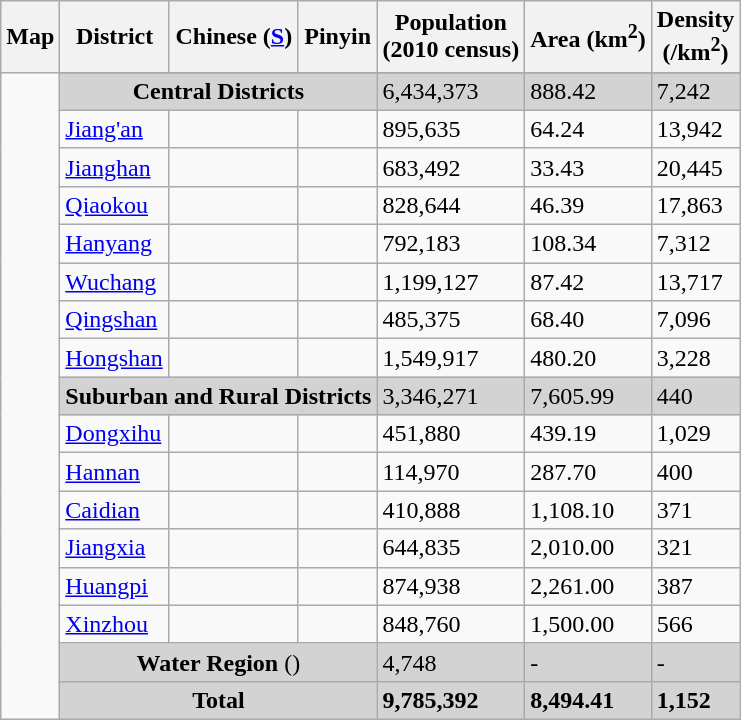<table class="wikitable">
<tr>
<th scope=col>Map</th>
<th scope=col>District</th>
<th scope=col>Chinese (<a href='#'>S</a>)</th>
<th scope=col>Pinyin</th>
<th scope=col>Population<br>(2010 census)</th>
<th scope=col>Area (km<sup>2</sup>)</th>
<th scope=col>Density<br>(/km<sup>2</sup>)</th>
</tr>
<tr>
<td rowspan="18" style="text-align:center;"><br>













</td>
</tr>
<tr style="background:#d3d3d3;">
<td colspan=3 style="text-align:center;"><strong>Central Districts</strong></td>
<td>6,434,373</td>
<td>888.42</td>
<td>7,242</td>
</tr>
<tr>
<td><a href='#'>Jiang'an</a></td>
<td></td>
<td></td>
<td>895,635</td>
<td>64.24</td>
<td>13,942</td>
</tr>
<tr>
<td><a href='#'>Jianghan</a></td>
<td></td>
<td></td>
<td>683,492</td>
<td>33.43</td>
<td>20,445</td>
</tr>
<tr>
<td><a href='#'>Qiaokou</a></td>
<td></td>
<td></td>
<td>828,644</td>
<td>46.39</td>
<td>17,863</td>
</tr>
<tr>
<td><a href='#'>Hanyang</a></td>
<td></td>
<td></td>
<td>792,183</td>
<td>108.34</td>
<td>7,312</td>
</tr>
<tr>
<td><a href='#'>Wuchang</a></td>
<td></td>
<td></td>
<td>1,199,127</td>
<td>87.42</td>
<td>13,717</td>
</tr>
<tr>
<td><a href='#'>Qingshan</a></td>
<td></td>
<td></td>
<td>485,375</td>
<td>68.40</td>
<td>7,096</td>
</tr>
<tr>
<td><a href='#'>Hongshan</a></td>
<td></td>
<td></td>
<td>1,549,917</td>
<td>480.20</td>
<td>3,228</td>
</tr>
<tr style="background:#d3d3d3;">
<td colspan=3 style="text-align:center; "><strong>Suburban and Rural Districts</strong></td>
<td>3,346,271</td>
<td>7,605.99</td>
<td>440</td>
</tr>
<tr>
<td><a href='#'>Dongxihu</a></td>
<td></td>
<td></td>
<td>451,880</td>
<td>439.19</td>
<td>1,029</td>
</tr>
<tr>
<td><a href='#'>Hannan</a></td>
<td></td>
<td></td>
<td>114,970</td>
<td>287.70</td>
<td>400</td>
</tr>
<tr>
<td><a href='#'>Caidian</a></td>
<td></td>
<td></td>
<td>410,888</td>
<td>1,108.10</td>
<td>371</td>
</tr>
<tr>
<td><a href='#'>Jiangxia</a></td>
<td></td>
<td></td>
<td>644,835</td>
<td>2,010.00</td>
<td>321</td>
</tr>
<tr>
<td><a href='#'>Huangpi</a></td>
<td></td>
<td></td>
<td>874,938</td>
<td>2,261.00</td>
<td>387</td>
</tr>
<tr>
<td><a href='#'>Xinzhou</a></td>
<td></td>
<td></td>
<td>848,760</td>
<td>1,500.00</td>
<td>566</td>
</tr>
<tr style="background:#d3d3d3;">
<td colspan=3 style="text-align:center; "><strong>Water Region</strong> ()</td>
<td>4,748</td>
<td>-</td>
<td>-</td>
</tr>
<tr style="background:#d3d3d3;">
<td colspan=3 style="text-align:center; "><strong>Total</strong></td>
<td><strong>9,785,392</strong></td>
<td><strong>8,494.41</strong></td>
<td><strong>1,152</strong></td>
</tr>
</table>
